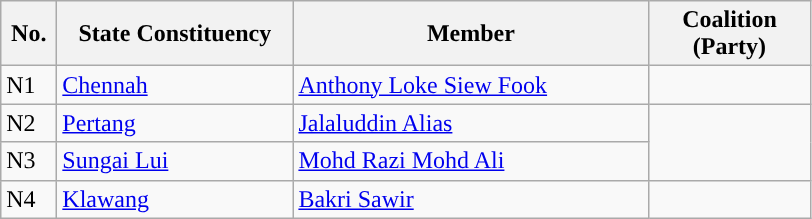<table class="wikitable">
<tr>
<th width="30">No.</th>
<th width="150">State Constituency</th>
<th width="230">Member</th>
<th width="100">Coalition (Party)</th>
</tr>
<tr>
<td>N1</td>
<td><a href='#'>Chennah</a></td>
<td><a href='#'>Anthony Loke Siew Fook</a></td>
<td></td>
</tr>
<tr>
<td>N2</td>
<td><a href='#'>Pertang</a></td>
<td><a href='#'>Jalaluddin Alias</a></td>
<td rowspan=2></td>
</tr>
<tr>
<td>N3</td>
<td><a href='#'>Sungai Lui</a></td>
<td><a href='#'>Mohd Razi Mohd Ali</a></td>
</tr>
<tr>
<td>N4</td>
<td><a href='#'>Klawang</a></td>
<td><a href='#'>Bakri Sawir</a></td>
<td></td>
</tr>
</table>
